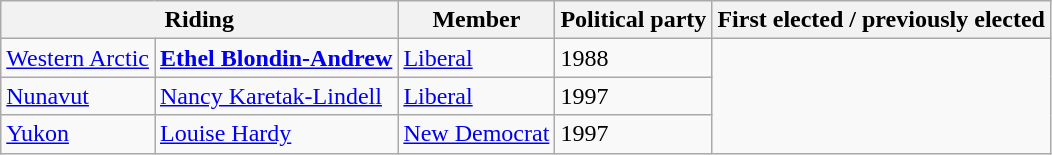<table class="wikitable">
<tr>
<th colspan="2">Riding</th>
<th>Member</th>
<th>Political party</th>
<th>First elected / previously elected</th>
</tr>
<tr>
<td><a href='#'>Western Arctic</a></td>
<td><strong><a href='#'>Ethel Blondin-Andrew</a></strong></td>
<td><a href='#'>Liberal</a></td>
<td>1988</td>
</tr>
<tr>
<td><a href='#'>Nunavut</a></td>
<td><a href='#'>Nancy Karetak-Lindell</a></td>
<td><a href='#'>Liberal</a></td>
<td>1997</td>
</tr>
<tr>
<td><a href='#'>Yukon</a></td>
<td><a href='#'>Louise Hardy</a></td>
<td><a href='#'>New Democrat</a></td>
<td>1997</td>
</tr>
</table>
